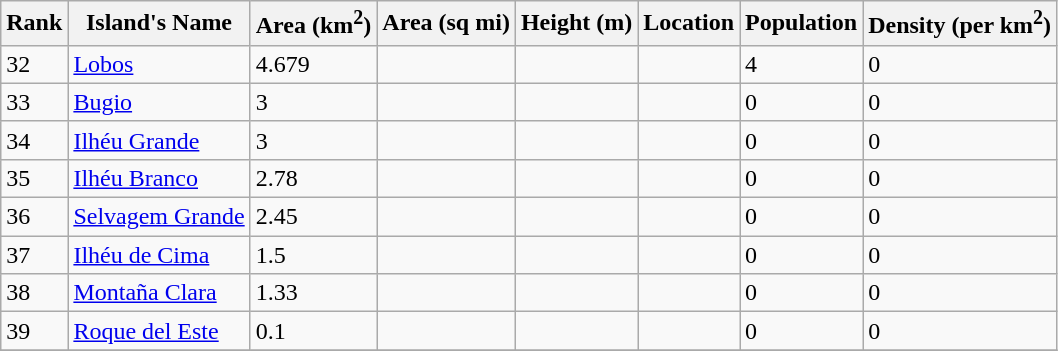<table class="wikitable sortable">
<tr>
<th>Rank</th>
<th>Island's Name</th>
<th data-sort-type="number">Area (km<sup>2</sup>)</th>
<th data-sort-type="number">Area (sq mi)</th>
<th data-sort-type="number">Height (m)</th>
<th>Location</th>
<th data-sort-type="number">Population</th>
<th data-sort-type="number">Density (per km<sup>2</sup>)</th>
</tr>
<tr>
<td>32</td>
<td><a href='#'>Lobos</a></td>
<td>4.679</td>
<td></td>
<td></td>
<td></td>
<td>4</td>
<td>0</td>
</tr>
<tr>
<td>33</td>
<td><a href='#'>Bugio</a></td>
<td>3</td>
<td></td>
<td></td>
<td></td>
<td>0</td>
<td>0</td>
</tr>
<tr>
<td>34</td>
<td><a href='#'>Ilhéu Grande</a></td>
<td>3</td>
<td></td>
<td></td>
<td></td>
<td>0</td>
<td>0</td>
</tr>
<tr>
<td>35</td>
<td><a href='#'>Ilhéu Branco</a></td>
<td>2.78</td>
<td></td>
<td></td>
<td></td>
<td>0</td>
<td>0</td>
</tr>
<tr>
<td>36</td>
<td><a href='#'>Selvagem Grande</a></td>
<td>2.45</td>
<td></td>
<td></td>
<td></td>
<td>0</td>
<td>0</td>
</tr>
<tr>
<td>37</td>
<td><a href='#'>Ilhéu de Cima</a></td>
<td>1.5</td>
<td></td>
<td></td>
<td></td>
<td>0</td>
<td>0</td>
</tr>
<tr>
<td>38</td>
<td><a href='#'>Montaña Clara</a></td>
<td>1.33</td>
<td></td>
<td></td>
<td></td>
<td>0</td>
<td>0</td>
</tr>
<tr>
<td>39</td>
<td><a href='#'>Roque del Este</a></td>
<td>0.1</td>
<td></td>
<td></td>
<td></td>
<td>0</td>
<td>0</td>
</tr>
<tr>
</tr>
</table>
